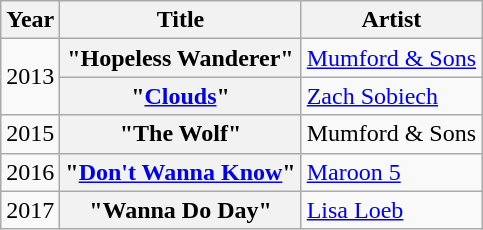<table class="wikitable sortable plainrowheaders">
<tr>
<th scope="col">Year</th>
<th scope="col">Title</th>
<th scope="col">Artist</th>
</tr>
<tr>
<td rowspan="2">2013</td>
<th scope="row">"Hopeless Wanderer"</th>
<td><a href='#'>Mumford & Sons</a></td>
</tr>
<tr>
<th scope="row">"<a href='#'>Clouds</a>" </th>
<td><a href='#'>Zach Sobiech</a></td>
</tr>
<tr>
<td>2015</td>
<th scope="row">"The Wolf"</th>
<td>Mumford & Sons</td>
</tr>
<tr>
<td>2016</td>
<th scope="row">"<a href='#'>Don't Wanna Know</a>"</th>
<td><a href='#'>Maroon 5</a></td>
</tr>
<tr>
<td>2017</td>
<th scope="row">"Wanna Do Day"</th>
<td><a href='#'>Lisa Loeb</a></td>
</tr>
</table>
